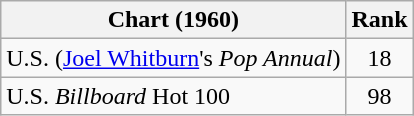<table class="wikitable sortable">
<tr>
<th>Chart (1960)</th>
<th style="text-align:center;">Rank</th>
</tr>
<tr>
<td>U.S. (<a href='#'>Joel Whitburn</a>'s <em>Pop Annual</em>)</td>
<td style="text-align:center;">18</td>
</tr>
<tr>
<td>U.S. <em>Billboard</em> Hot 100</td>
<td style="text-align:center;">98</td>
</tr>
</table>
